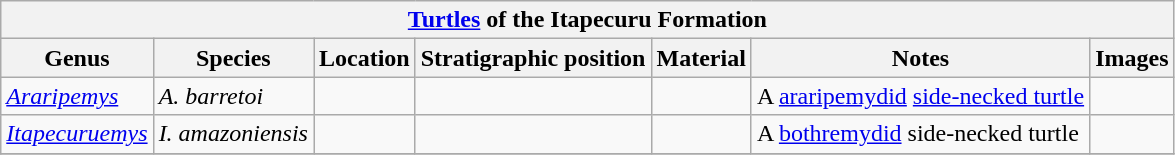<table class="wikitable" align="center">
<tr>
<th colspan="7" align="center"><a href='#'>Turtles</a> of the Itapecuru Formation</th>
</tr>
<tr>
<th>Genus</th>
<th>Species</th>
<th>Location</th>
<th>Stratigraphic position</th>
<th>Material</th>
<th>Notes</th>
<th>Images</th>
</tr>
<tr>
<td><em><a href='#'>Araripemys</a></em></td>
<td><em>A. barretoi</em></td>
<td></td>
<td></td>
<td></td>
<td>A <a href='#'>araripemydid</a> <a href='#'>side-necked turtle</a></td>
<td></td>
</tr>
<tr>
<td><em><a href='#'>Itapecuruemys</a></em></td>
<td><em>I. amazoniensis</em></td>
<td></td>
<td></td>
<td></td>
<td>A <a href='#'>bothremydid</a> side-necked turtle</td>
<td></td>
</tr>
<tr>
</tr>
</table>
